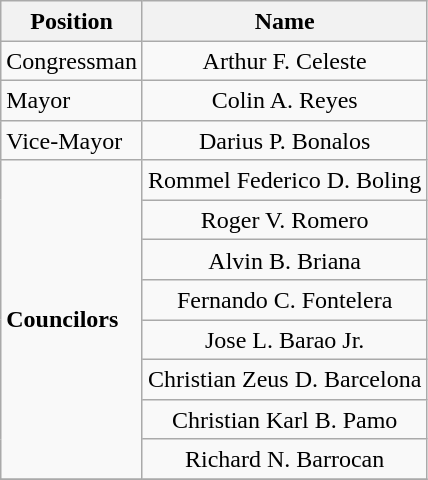<table class="wikitable" style="line-height:1.20em; font-size:100%;">
<tr>
<th>Position</th>
<th>Name</th>
</tr>
<tr>
<td>Congressman</td>
<td style="text-align:center;">Arthur F. Celeste</td>
</tr>
<tr>
<td>Mayor</td>
<td style="text-align:center;">Colin A. Reyes</td>
</tr>
<tr>
<td>Vice-Mayor</td>
<td style="text-align:center;">Darius P. Bonalos</td>
</tr>
<tr>
<td rowspan=8><strong>Councilors</strong></td>
<td style="text-align:center;">Rommel Federico D. Boling</td>
</tr>
<tr>
<td style="text-align:center;">Roger V. Romero</td>
</tr>
<tr>
<td style="text-align:center;">Alvin B. Briana</td>
</tr>
<tr>
<td style="text-align:center;">Fernando C. Fontelera</td>
</tr>
<tr>
<td style="text-align:center;">Jose L. Barao Jr.</td>
</tr>
<tr>
<td style="text-align:center;">Christian Zeus D. Barcelona</td>
</tr>
<tr>
<td style="text-align:center;">Christian Karl B. Pamo</td>
</tr>
<tr>
<td style="text-align:center;">Richard N. Barrocan</td>
</tr>
<tr>
</tr>
</table>
